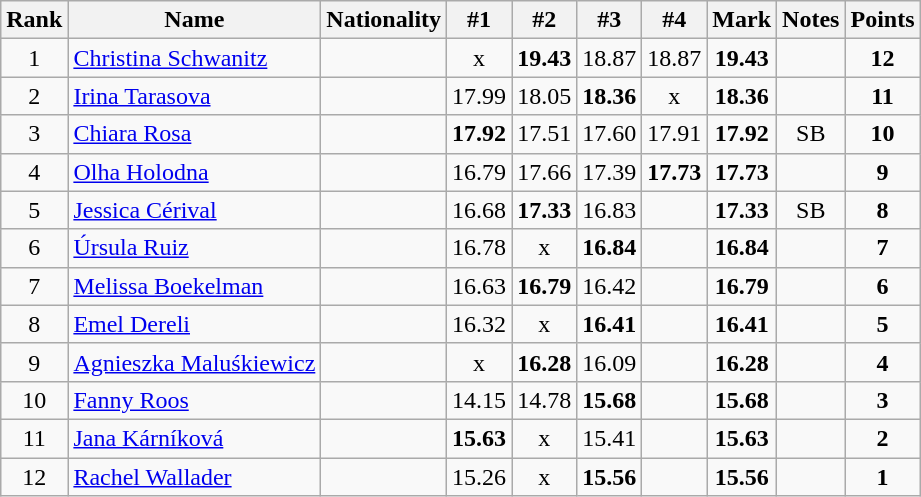<table class="wikitable sortable" style="text-align:center">
<tr>
<th>Rank</th>
<th>Name</th>
<th>Nationality</th>
<th>#1</th>
<th>#2</th>
<th>#3</th>
<th>#4</th>
<th>Mark</th>
<th>Notes</th>
<th>Points</th>
</tr>
<tr>
<td>1</td>
<td align=left><a href='#'>Christina Schwanitz</a></td>
<td align=left></td>
<td>x</td>
<td><strong>19.43</strong></td>
<td>18.87</td>
<td>18.87</td>
<td><strong>19.43</strong></td>
<td></td>
<td><strong>12</strong></td>
</tr>
<tr>
<td>2</td>
<td align=left><a href='#'>Irina Tarasova</a></td>
<td align=left></td>
<td>17.99</td>
<td>18.05</td>
<td><strong>18.36</strong></td>
<td>x</td>
<td><strong>18.36</strong></td>
<td></td>
<td><strong>11</strong></td>
</tr>
<tr>
<td>3</td>
<td align=left><a href='#'>Chiara Rosa</a></td>
<td align=left></td>
<td><strong>17.92</strong></td>
<td>17.51</td>
<td>17.60</td>
<td>17.91</td>
<td><strong>17.92</strong></td>
<td>SB</td>
<td><strong>10</strong></td>
</tr>
<tr>
<td>4</td>
<td align=left><a href='#'>Olha Holodna</a></td>
<td align=left></td>
<td>16.79</td>
<td>17.66</td>
<td>17.39</td>
<td><strong>17.73</strong></td>
<td><strong>17.73</strong></td>
<td></td>
<td><strong>9</strong></td>
</tr>
<tr>
<td>5</td>
<td align=left><a href='#'>Jessica Cérival</a></td>
<td align=left></td>
<td>16.68</td>
<td><strong>17.33</strong></td>
<td>16.83</td>
<td></td>
<td><strong>17.33</strong></td>
<td>SB</td>
<td><strong>8</strong></td>
</tr>
<tr>
<td>6</td>
<td align=left><a href='#'>Úrsula Ruiz</a></td>
<td align=left></td>
<td>16.78</td>
<td>x</td>
<td><strong>16.84</strong></td>
<td></td>
<td><strong>16.84</strong></td>
<td></td>
<td><strong>7</strong></td>
</tr>
<tr>
<td>7</td>
<td align=left><a href='#'>Melissa Boekelman</a></td>
<td align=left></td>
<td>16.63</td>
<td><strong>16.79</strong></td>
<td>16.42</td>
<td></td>
<td><strong>16.79</strong></td>
<td></td>
<td><strong>6</strong></td>
</tr>
<tr>
<td>8</td>
<td align=left><a href='#'>Emel Dereli</a></td>
<td align=left></td>
<td>16.32</td>
<td>x</td>
<td><strong>16.41</strong></td>
<td></td>
<td><strong>16.41</strong></td>
<td></td>
<td><strong>5</strong></td>
</tr>
<tr>
<td>9</td>
<td align=left><a href='#'>Agnieszka Maluśkiewicz</a></td>
<td align=left></td>
<td>x</td>
<td><strong>16.28</strong></td>
<td>16.09</td>
<td></td>
<td><strong>16.28</strong></td>
<td></td>
<td><strong>4</strong></td>
</tr>
<tr>
<td>10</td>
<td align=left><a href='#'>Fanny Roos</a></td>
<td align=left></td>
<td>14.15</td>
<td>14.78</td>
<td><strong>15.68</strong></td>
<td></td>
<td><strong>15.68</strong></td>
<td></td>
<td><strong>3</strong></td>
</tr>
<tr>
<td>11</td>
<td align=left><a href='#'>Jana Kárníková</a></td>
<td align=left></td>
<td><strong>15.63</strong></td>
<td>x</td>
<td>15.41</td>
<td></td>
<td><strong>15.63</strong></td>
<td></td>
<td><strong>2</strong></td>
</tr>
<tr>
<td>12</td>
<td align=left><a href='#'>Rachel Wallader</a></td>
<td align=left></td>
<td>15.26</td>
<td>x</td>
<td><strong>15.56</strong></td>
<td></td>
<td><strong>15.56</strong></td>
<td></td>
<td><strong>1</strong></td>
</tr>
</table>
